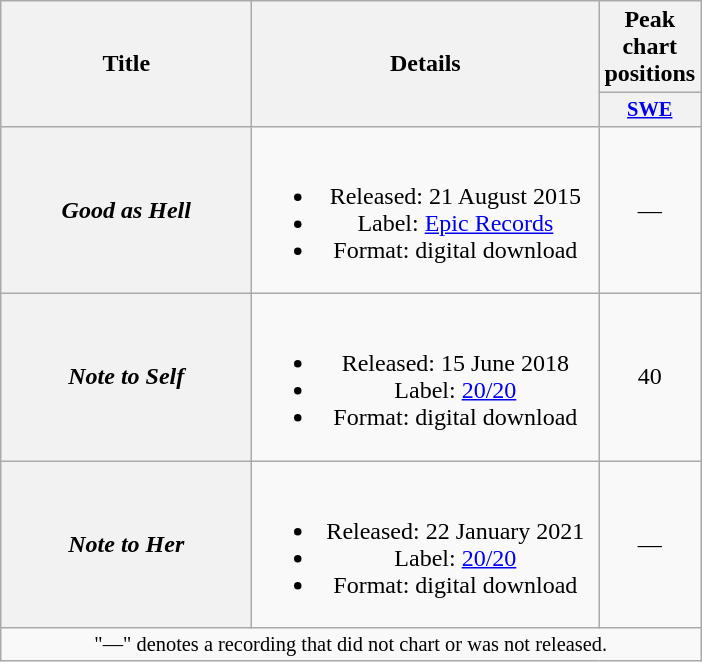<table class="wikitable plainrowheaders" style="text-align:center">
<tr>
<th scope="col" rowspan="2" style="width:10em;">Title</th>
<th scope="col" rowspan="2" style="width:14em;">Details</th>
<th scope="col" colspan="1">Peak chart positions</th>
</tr>
<tr>
<th scope="col" style="width:3em;font-size:85%;"><a href='#'>SWE</a><br></th>
</tr>
<tr>
<th scope="row"><em>Good as Hell</em></th>
<td><br><ul><li>Released: 21 August 2015</li><li>Label: <a href='#'>Epic Records</a></li><li>Format: digital download</li></ul></td>
<td>—</td>
</tr>
<tr>
<th scope="row"><em>Note to Self</em></th>
<td><br><ul><li>Released: 15 June 2018</li><li>Label: <a href='#'>20/20</a></li><li>Format: digital download</li></ul></td>
<td>40</td>
</tr>
<tr>
<th scope="row"><em>Note to Her</em></th>
<td><br><ul><li>Released: 22 January 2021</li><li>Label: <a href='#'>20/20</a></li><li>Format: digital download</li></ul></td>
<td>—</td>
</tr>
<tr>
<td colspan="20" style="font-size:85%;">"—" denotes a recording that did not chart or was not released.</td>
</tr>
</table>
